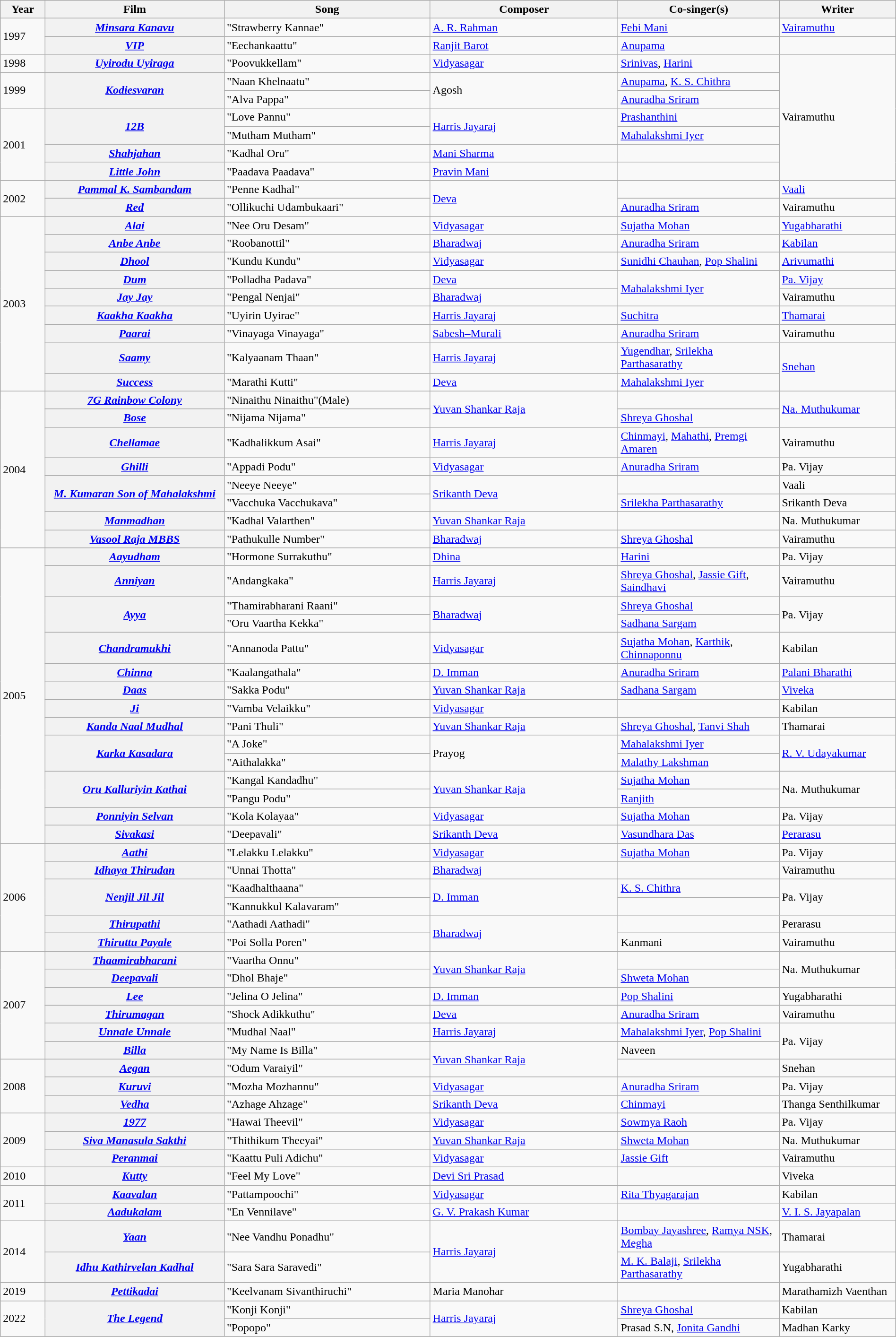<table class="wikitable plainrowheaders" width="100%" textcolor:#000;">
<tr>
<th scope="col" width=5%><strong>Year</strong></th>
<th scope="col" width=20%><strong>Film</strong></th>
<th scope="col" width=23%><strong>Song</strong></th>
<th scope="col" width=21%><strong>Composer</strong></th>
<th scope="col" width="18%"><strong>Co-singer(s)</strong></th>
<th scope="col" width="17%"><strong>Writer</strong></th>
</tr>
<tr>
<td rowspan=2>1997</td>
<th><em><a href='#'>Minsara Kanavu</a></em></th>
<td>"Strawberry Kannae"</td>
<td><a href='#'>A. R. Rahman</a></td>
<td><a href='#'>Febi Mani</a></td>
<td><a href='#'>Vairamuthu</a></td>
</tr>
<tr>
<th><em><a href='#'>VIP</a></em></th>
<td>"Eechankaattu"</td>
<td><a href='#'>Ranjit Barot</a></td>
<td><a href='#'>Anupama</a></td>
<td></td>
</tr>
<tr>
<td>1998</td>
<th><em><a href='#'>Uyirodu Uyiraga</a></em></th>
<td>"Poovukkellam"</td>
<td><a href='#'>Vidyasagar</a></td>
<td><a href='#'>Srinivas</a>, <a href='#'>Harini</a></td>
<td rowspan="7">Vairamuthu</td>
</tr>
<tr>
<td rowspan="2">1999</td>
<th rowspan="2"><em><a href='#'>Kodiesvaran</a></em></th>
<td>"Naan Khelnaatu"</td>
<td rowspan="2">Agosh</td>
<td><a href='#'>Anupama</a>, <a href='#'>K. S. Chithra</a></td>
</tr>
<tr>
<td>"Alva Pappa"</td>
<td><a href='#'>Anuradha Sriram</a></td>
</tr>
<tr>
<td rowspan="4">2001</td>
<th rowspan="2"><em><a href='#'>12B</a></em></th>
<td>"Love Pannu"</td>
<td rowspan="2"><a href='#'>Harris Jayaraj</a></td>
<td><a href='#'>Prashanthini</a></td>
</tr>
<tr>
<td>"Mutham Mutham"</td>
<td><a href='#'>Mahalakshmi Iyer</a></td>
</tr>
<tr>
<th><em><a href='#'>Shahjahan</a></em></th>
<td>"Kadhal Oru"</td>
<td><a href='#'>Mani Sharma</a></td>
<td></td>
</tr>
<tr>
<th><em><a href='#'>Little John</a></em></th>
<td>"Paadava Paadava"</td>
<td><a href='#'>Pravin Mani</a></td>
<td></td>
</tr>
<tr>
<td rowspan="2">2002</td>
<th><em><a href='#'>Pammal K. Sambandam</a></em></th>
<td>"Penne Kadhal"</td>
<td rowspan="2"><a href='#'>Deva</a></td>
<td></td>
<td><a href='#'>Vaali</a></td>
</tr>
<tr>
<th><em><a href='#'>Red</a></em></th>
<td>"Ollikuchi Udambukaari"</td>
<td><a href='#'>Anuradha Sriram</a></td>
<td>Vairamuthu</td>
</tr>
<tr>
<td rowspan="9">2003</td>
<th><em><a href='#'>Alai</a></em></th>
<td>"Nee Oru Desam"</td>
<td><a href='#'>Vidyasagar</a></td>
<td><a href='#'>Sujatha Mohan</a></td>
<td><a href='#'>Yugabharathi</a></td>
</tr>
<tr>
<th><em><a href='#'>Anbe Anbe</a></em></th>
<td>"Roobanottil"</td>
<td><a href='#'>Bharadwaj</a></td>
<td><a href='#'>Anuradha Sriram</a></td>
<td><a href='#'>Kabilan</a></td>
</tr>
<tr>
<th><em><a href='#'>Dhool</a></em></th>
<td>"Kundu Kundu"</td>
<td><a href='#'>Vidyasagar</a></td>
<td><a href='#'>Sunidhi Chauhan</a>, <a href='#'>Pop Shalini</a></td>
<td><a href='#'>Arivumathi</a></td>
</tr>
<tr>
<th><em><a href='#'>Dum</a></em></th>
<td>"Polladha Padava"</td>
<td><a href='#'>Deva</a></td>
<td rowspan="2"><a href='#'>Mahalakshmi Iyer</a></td>
<td><a href='#'>Pa. Vijay</a></td>
</tr>
<tr>
<th><em><a href='#'>Jay Jay</a></em></th>
<td>"Pengal Nenjai"</td>
<td><a href='#'>Bharadwaj</a></td>
<td>Vairamuthu</td>
</tr>
<tr>
<th><em><a href='#'>Kaakha Kaakha</a></em></th>
<td>"Uyirin Uyirae"</td>
<td><a href='#'>Harris Jayaraj</a></td>
<td><a href='#'>Suchitra</a></td>
<td><a href='#'>Thamarai</a></td>
</tr>
<tr>
<th><em><a href='#'>Paarai</a></em></th>
<td>"Vinayaga Vinayaga"</td>
<td><a href='#'>Sabesh–Murali</a></td>
<td><a href='#'>Anuradha Sriram</a></td>
<td>Vairamuthu</td>
</tr>
<tr>
<th><em><a href='#'>Saamy</a></em></th>
<td>"Kalyaanam Thaan"</td>
<td><a href='#'>Harris Jayaraj</a></td>
<td><a href='#'>Yugendhar</a>, <a href='#'>Srilekha Parthasarathy</a></td>
<td rowspan="2"><a href='#'>Snehan</a></td>
</tr>
<tr>
<th><em><a href='#'>Success</a></em></th>
<td>"Marathi Kutti"</td>
<td><a href='#'>Deva</a></td>
<td><a href='#'>Mahalakshmi Iyer</a></td>
</tr>
<tr>
<td rowspan="8">2004</td>
<th><em><a href='#'>7G Rainbow Colony</a></em></th>
<td>"Ninaithu Ninaithu"(Male)</td>
<td rowspan="2"><a href='#'>Yuvan Shankar Raja</a></td>
<td></td>
<td rowspan="2"><a href='#'>Na. Muthukumar</a></td>
</tr>
<tr>
<th><em><a href='#'>Bose</a></em></th>
<td>"Nijama Nijama"</td>
<td><a href='#'>Shreya Ghoshal</a></td>
</tr>
<tr>
<th><em><a href='#'>Chellamae</a></em></th>
<td>"Kadhalikkum Asai"</td>
<td><a href='#'>Harris Jayaraj</a></td>
<td><a href='#'>Chinmayi</a>, <a href='#'>Mahathi</a>, <a href='#'>Premgi Amaren</a></td>
<td>Vairamuthu</td>
</tr>
<tr>
<th><em><a href='#'>Ghilli</a></em></th>
<td>"Appadi Podu"</td>
<td><a href='#'>Vidyasagar</a></td>
<td><a href='#'>Anuradha Sriram</a></td>
<td>Pa. Vijay</td>
</tr>
<tr>
<th rowspan="2"><em><a href='#'>M. Kumaran Son of Mahalakshmi</a></em></th>
<td>"Neeye Neeye"</td>
<td rowspan="2"><a href='#'>Srikanth Deva</a></td>
<td></td>
<td>Vaali</td>
</tr>
<tr>
<td>"Vacchuka Vacchukava"</td>
<td><a href='#'>Srilekha Parthasarathy</a></td>
<td>Srikanth Deva</td>
</tr>
<tr>
<th><a href='#'><em>Manmadhan</em></a></th>
<td>"Kadhal Valarthen"</td>
<td><a href='#'>Yuvan Shankar Raja</a></td>
<td></td>
<td>Na. Muthukumar</td>
</tr>
<tr>
<th><em><a href='#'>Vasool Raja MBBS</a></em></th>
<td>"Pathukulle Number"</td>
<td><a href='#'>Bharadwaj</a></td>
<td><a href='#'>Shreya Ghoshal</a></td>
<td>Vairamuthu</td>
</tr>
<tr>
<td rowspan="15">2005</td>
<th><a href='#'><em>Aayudham</em></a></th>
<td>"Hormone Surrakuthu"</td>
<td><a href='#'>Dhina</a></td>
<td><a href='#'>Harini</a></td>
<td>Pa. Vijay</td>
</tr>
<tr>
<th><em><a href='#'>Anniyan</a></em></th>
<td>"Andangkaka"</td>
<td><a href='#'>Harris Jayaraj</a></td>
<td><a href='#'>Shreya Ghoshal</a>, <a href='#'>Jassie Gift</a>, <a href='#'>Saindhavi</a></td>
<td>Vairamuthu</td>
</tr>
<tr>
<th rowspan="2"><a href='#'><em>Ayya</em></a></th>
<td>"Thamirabharani Raani"</td>
<td rowspan="2"><a href='#'>Bharadwaj</a></td>
<td><a href='#'>Shreya Ghoshal</a></td>
<td rowspan="2">Pa. Vijay</td>
</tr>
<tr>
<td>"Oru Vaartha Kekka"</td>
<td><a href='#'>Sadhana Sargam</a></td>
</tr>
<tr>
<th><em><a href='#'>Chandramukhi</a></em></th>
<td>"Annanoda Pattu"</td>
<td><a href='#'>Vidyasagar</a></td>
<td><a href='#'>Sujatha Mohan</a>, <a href='#'>Karthik</a>, <a href='#'>Chinnaponnu</a></td>
<td>Kabilan</td>
</tr>
<tr>
<th><em><a href='#'>Chinna</a></em></th>
<td>"Kaalangathala"</td>
<td><a href='#'>D. Imman</a></td>
<td><a href='#'>Anuradha Sriram</a></td>
<td><a href='#'>Palani Bharathi</a></td>
</tr>
<tr>
<th><em><a href='#'>Daas</a></em></th>
<td>"Sakka Podu"</td>
<td><a href='#'>Yuvan Shankar Raja</a></td>
<td><a href='#'>Sadhana Sargam</a></td>
<td><a href='#'>Viveka</a></td>
</tr>
<tr>
<th><a href='#'><em>Ji</em></a></th>
<td>"Vamba Velaikku"</td>
<td><a href='#'>Vidyasagar</a></td>
<td></td>
<td>Kabilan</td>
</tr>
<tr>
<th><em><a href='#'>Kanda Naal Mudhal</a></em></th>
<td>"Pani Thuli"</td>
<td><a href='#'>Yuvan Shankar Raja</a></td>
<td><a href='#'>Shreya Ghoshal</a>, <a href='#'>Tanvi Shah</a></td>
<td>Thamarai</td>
</tr>
<tr>
<th rowspan="2"><em><a href='#'>Karka Kasadara</a></em></th>
<td>"A Joke"</td>
<td rowspan="2">Prayog</td>
<td><a href='#'>Mahalakshmi Iyer</a></td>
<td rowspan="2"><a href='#'>R. V. Udayakumar</a></td>
</tr>
<tr>
<td>"Aithalakka"</td>
<td><a href='#'>Malathy Lakshman</a></td>
</tr>
<tr>
<th rowspan="2"><em><a href='#'>Oru Kalluriyin Kathai</a></em></th>
<td>"Kangal Kandadhu"</td>
<td rowspan="2"><a href='#'>Yuvan Shankar Raja</a></td>
<td><a href='#'>Sujatha Mohan</a></td>
<td rowspan="2">Na. Muthukumar</td>
</tr>
<tr>
<td>"Pangu Podu"</td>
<td><a href='#'>Ranjith</a></td>
</tr>
<tr>
<th><a href='#'><em>Ponniyin Selvan</em></a></th>
<td>"Kola Kolayaa"</td>
<td><a href='#'>Vidyasagar</a></td>
<td><a href='#'>Sujatha Mohan</a></td>
<td>Pa. Vijay</td>
</tr>
<tr>
<th><em><a href='#'>Sivakasi</a></em></th>
<td>"Deepavali"</td>
<td><a href='#'>Srikanth Deva</a></td>
<td><a href='#'>Vasundhara Das</a></td>
<td><a href='#'>Perarasu</a></td>
</tr>
<tr>
<td rowspan="6">2006</td>
<th><em><a href='#'>Aathi</a></em></th>
<td>"Lelakku Lelakku"</td>
<td><a href='#'>Vidyasagar</a></td>
<td><a href='#'>Sujatha Mohan</a></td>
<td>Pa. Vijay</td>
</tr>
<tr>
<th><em><a href='#'>Idhaya Thirudan</a></em></th>
<td>"Unnai Thotta"</td>
<td><a href='#'>Bharadwaj</a></td>
<td></td>
<td>Vairamuthu</td>
</tr>
<tr>
<th rowspan="2"><em><a href='#'>Nenjil Jil Jil</a></em></th>
<td>"Kaadhalthaana"</td>
<td rowspan="2"><a href='#'>D. Imman</a></td>
<td><a href='#'>K. S. Chithra</a></td>
<td rowspan="2">Pa. Vijay</td>
</tr>
<tr>
<td>"Kannukkul Kalavaram"</td>
<td></td>
</tr>
<tr>
<th><a href='#'><em>Thirupathi</em></a></th>
<td>"Aathadi Aathadi"</td>
<td rowspan="2"><a href='#'>Bharadwaj</a></td>
<td></td>
<td>Perarasu</td>
</tr>
<tr>
<th><em><a href='#'>Thiruttu Payale</a></em></th>
<td>"Poi Solla Poren"</td>
<td>Kanmani</td>
<td>Vairamuthu</td>
</tr>
<tr>
<td rowspan="6">2007</td>
<th><em><a href='#'>Thaamirabharani</a></em></th>
<td>"Vaartha Onnu"</td>
<td rowspan="2"><a href='#'>Yuvan Shankar Raja</a></td>
<td></td>
<td rowspan="2">Na. Muthukumar</td>
</tr>
<tr>
<th><em><a href='#'>Deepavali</a></em></th>
<td>"Dhol Bhaje"</td>
<td><a href='#'>Shweta Mohan</a></td>
</tr>
<tr>
<th><em><a href='#'>Lee</a></em></th>
<td>"Jelina O Jelina"</td>
<td><a href='#'>D. Imman</a></td>
<td><a href='#'>Pop Shalini</a></td>
<td>Yugabharathi</td>
</tr>
<tr>
<th><em><a href='#'>Thirumagan</a></em></th>
<td>"Shock Adikkuthu"</td>
<td><a href='#'>Deva</a></td>
<td><a href='#'>Anuradha Sriram</a></td>
<td>Vairamuthu</td>
</tr>
<tr>
<th><em><a href='#'>Unnale Unnale</a></em></th>
<td>"Mudhal Naal"</td>
<td><a href='#'>Harris Jayaraj</a></td>
<td><a href='#'>Mahalakshmi Iyer</a>, <a href='#'>Pop Shalini</a></td>
<td rowspan="2">Pa. Vijay</td>
</tr>
<tr>
<th><em><a href='#'>Billa</a></em></th>
<td>"My Name Is Billa"</td>
<td rowspan="2"><a href='#'>Yuvan Shankar Raja</a></td>
<td>Naveen</td>
</tr>
<tr>
<td rowspan="3">2008</td>
<th><em><a href='#'>Aegan</a></em></th>
<td>"Odum Varaiyil"</td>
<td></td>
<td>Snehan</td>
</tr>
<tr>
<th><em><a href='#'>Kuruvi</a></em></th>
<td>"Mozha Mozhannu"</td>
<td><a href='#'>Vidyasagar</a></td>
<td><a href='#'>Anuradha Sriram</a></td>
<td>Pa. Vijay</td>
</tr>
<tr>
<th><em><a href='#'>Vedha</a></em></th>
<td>"Azhage Ahzage"</td>
<td><a href='#'>Srikanth Deva</a></td>
<td><a href='#'>Chinmayi</a></td>
<td>Thanga Senthilkumar</td>
</tr>
<tr>
<td rowspan="3">2009</td>
<th><em><a href='#'>1977</a></em></th>
<td>"Hawai Theevil"</td>
<td><a href='#'>Vidyasagar</a></td>
<td><a href='#'>Sowmya Raoh</a></td>
<td>Pa. Vijay</td>
</tr>
<tr>
<th><em><a href='#'>Siva Manasula Sakthi</a></em></th>
<td>"Thithikum Theeyai"</td>
<td><a href='#'>Yuvan Shankar Raja</a></td>
<td><a href='#'>Shweta Mohan</a></td>
<td>Na. Muthukumar</td>
</tr>
<tr>
<th><em><a href='#'>Peranmai</a></em></th>
<td>"Kaattu Puli Adichu"</td>
<td><a href='#'>Vidyasagar</a></td>
<td><a href='#'>Jassie Gift</a></td>
<td>Vairamuthu</td>
</tr>
<tr>
<td>2010</td>
<th><a href='#'><em>Kutty</em></a></th>
<td>"Feel My Love"</td>
<td><a href='#'>Devi Sri Prasad</a></td>
<td></td>
<td>Viveka</td>
</tr>
<tr>
<td rowspan=2>2011</td>
<th><em><a href='#'>Kaavalan</a></em></th>
<td>"Pattampoochi"</td>
<td><a href='#'>Vidyasagar</a></td>
<td><a href='#'>Rita Thyagarajan</a></td>
<td>Kabilan</td>
</tr>
<tr>
<th><em><a href='#'>Aadukalam</a></em></th>
<td>"En Vennilave"</td>
<td><a href='#'>G. V. Prakash Kumar</a></td>
<td></td>
<td><a href='#'>V. I. S. Jayapalan</a></td>
</tr>
<tr>
<td rowspan="2">2014</td>
<th><em><a href='#'>Yaan</a></em></th>
<td>"Nee Vandhu Ponadhu"</td>
<td rowspan="2"><a href='#'>Harris Jayaraj</a></td>
<td><a href='#'>Bombay Jayashree</a>, <a href='#'>Ramya NSK</a>, <a href='#'>Megha</a></td>
<td>Thamarai</td>
</tr>
<tr>
<th><em><a href='#'>Idhu Kathirvelan Kadhal</a></em></th>
<td>"Sara Sara Saravedi"</td>
<td><a href='#'>M. K. Balaji</a>, <a href='#'>Srilekha Parthasarathy</a></td>
<td>Yugabharathi</td>
</tr>
<tr>
<td>2019</td>
<th><em><a href='#'>Pettikadai</a></em></th>
<td>"Keelvanam Sivanthiruchi"</td>
<td>Maria Manohar</td>
<td></td>
<td>Marathamizh Vaenthan</td>
</tr>
<tr>
<td rowspan="2">2022</td>
<th rowspan="2"><em><a href='#'>The Legend</a></em></th>
<td>"Konji Konji"</td>
<td rowspan="2"><a href='#'>Harris Jayaraj</a></td>
<td><a href='#'>Shreya Ghoshal</a></td>
<td>Kabilan</td>
</tr>
<tr>
<td>"Popopo"</td>
<td>Prasad S.N, <a href='#'>Jonita Gandhi</a></td>
<td>Madhan Karky</td>
</tr>
</table>
